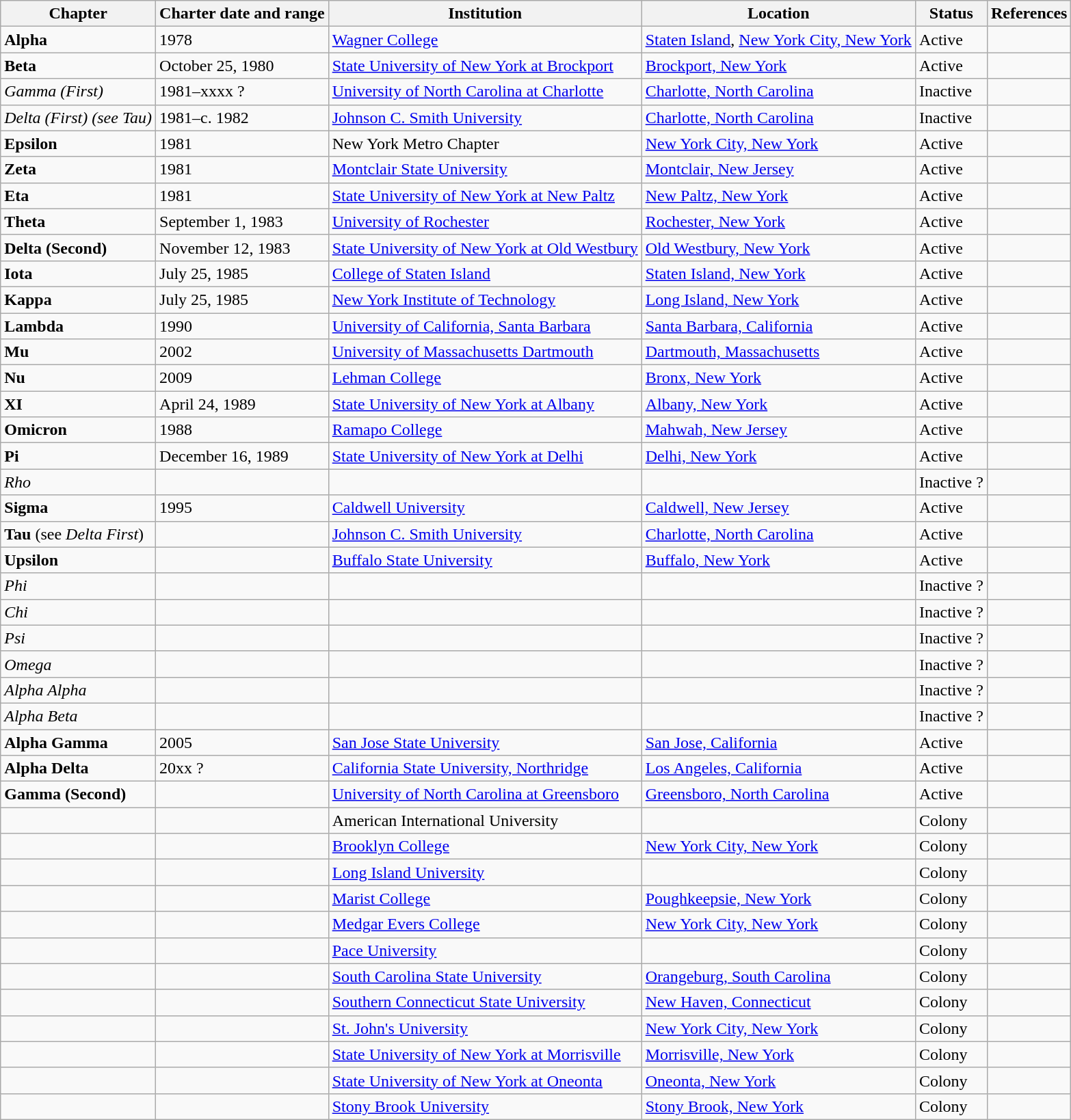<table class="wikitable sortable">
<tr>
<th>Chapter</th>
<th>Charter date and range</th>
<th>Institution</th>
<th>Location</th>
<th>Status</th>
<th>References</th>
</tr>
<tr>
<td><strong>Alpha</strong></td>
<td>1978</td>
<td><a href='#'>Wagner College</a></td>
<td><a href='#'>Staten Island</a>, <a href='#'>New York City, New York</a></td>
<td>Active</td>
<td></td>
</tr>
<tr>
<td><strong>Beta</strong></td>
<td>October 25, 1980</td>
<td><a href='#'>State University of New York at Brockport</a></td>
<td><a href='#'>Brockport, New York</a></td>
<td>Active</td>
<td></td>
</tr>
<tr>
<td><em>Gamma (First)</em></td>
<td>1981–xxxx ?</td>
<td><a href='#'>University of North Carolina at Charlotte</a></td>
<td><a href='#'>Charlotte, North Carolina</a></td>
<td>Inactive</td>
<td></td>
</tr>
<tr>
<td><em>Delta (First) (see Tau)</em></td>
<td>1981–c. 1982</td>
<td><a href='#'>Johnson C. Smith University</a></td>
<td><a href='#'>Charlotte, North Carolina</a></td>
<td>Inactive</td>
<td></td>
</tr>
<tr>
<td><strong>Epsilon</strong></td>
<td>1981</td>
<td>New York Metro Chapter</td>
<td><a href='#'>New York City, New York</a></td>
<td>Active</td>
<td></td>
</tr>
<tr>
<td><strong>Zeta</strong></td>
<td>1981</td>
<td><a href='#'>Montclair State University</a></td>
<td><a href='#'>Montclair, New Jersey</a></td>
<td>Active</td>
<td></td>
</tr>
<tr>
<td><strong>Eta</strong></td>
<td>1981</td>
<td><a href='#'>State University of New York at New Paltz</a></td>
<td><a href='#'>New Paltz, New York</a></td>
<td>Active</td>
<td></td>
</tr>
<tr>
<td><strong>Theta</strong></td>
<td>September 1, 1983</td>
<td><a href='#'>University of Rochester</a></td>
<td><a href='#'>Rochester, New York</a></td>
<td>Active</td>
<td></td>
</tr>
<tr>
<td><strong>Delta (Second)</strong></td>
<td>November 12, 1983</td>
<td><a href='#'>State University of New York at Old Westbury</a></td>
<td><a href='#'>Old Westbury, New York</a></td>
<td>Active</td>
<td></td>
</tr>
<tr>
<td><strong>Iota</strong></td>
<td>July 25, 1985</td>
<td><a href='#'>College of Staten Island</a></td>
<td><a href='#'>Staten Island, New York</a></td>
<td>Active</td>
<td></td>
</tr>
<tr>
<td><strong>Kappa</strong></td>
<td>July 25, 1985</td>
<td><a href='#'>New York Institute of Technology</a></td>
<td><a href='#'>Long Island, New York</a></td>
<td>Active</td>
<td></td>
</tr>
<tr>
<td><strong>Lambda</strong></td>
<td>1990</td>
<td><a href='#'>University of California, Santa Barbara</a></td>
<td><a href='#'>Santa Barbara, California</a></td>
<td>Active</td>
<td></td>
</tr>
<tr>
<td><strong>Mu</strong></td>
<td>2002</td>
<td><a href='#'>University of Massachusetts Dartmouth</a></td>
<td><a href='#'>Dartmouth, Massachusetts</a></td>
<td>Active</td>
<td></td>
</tr>
<tr>
<td><strong>Nu</strong></td>
<td>2009</td>
<td><a href='#'>Lehman College</a></td>
<td><a href='#'>Bronx, New York</a></td>
<td>Active</td>
<td></td>
</tr>
<tr>
<td><strong>XI</strong></td>
<td>April 24, 1989</td>
<td><a href='#'>State University of New York at Albany</a></td>
<td><a href='#'>Albany, New York</a></td>
<td>Active</td>
<td></td>
</tr>
<tr>
<td><strong>Omicron</strong></td>
<td>1988</td>
<td><a href='#'>Ramapo College</a></td>
<td><a href='#'>Mahwah, New Jersey</a></td>
<td>Active</td>
<td></td>
</tr>
<tr>
<td><strong>Pi</strong></td>
<td>December 16, 1989</td>
<td><a href='#'>State University of New York at Delhi</a></td>
<td><a href='#'>Delhi, New York</a></td>
<td>Active</td>
<td></td>
</tr>
<tr>
<td><em>Rho</em></td>
<td></td>
<td></td>
<td></td>
<td>Inactive ?</td>
<td></td>
</tr>
<tr>
<td><strong>Sigma</strong></td>
<td>1995</td>
<td><a href='#'>Caldwell University</a></td>
<td><a href='#'>Caldwell, New Jersey</a></td>
<td>Active</td>
<td></td>
</tr>
<tr>
<td><strong>Tau</strong> (see <em>Delta First</em>)</td>
<td></td>
<td><a href='#'>Johnson C. Smith University</a></td>
<td><a href='#'>Charlotte, North Carolina</a></td>
<td>Active</td>
<td></td>
</tr>
<tr>
<td><strong>Upsilon</strong></td>
<td></td>
<td><a href='#'>Buffalo State University</a></td>
<td><a href='#'>Buffalo, New York</a></td>
<td>Active</td>
<td></td>
</tr>
<tr>
<td><em>Phi</em></td>
<td></td>
<td></td>
<td></td>
<td>Inactive ?</td>
<td></td>
</tr>
<tr>
<td><em>Chi</em></td>
<td></td>
<td></td>
<td></td>
<td>Inactive ?</td>
<td></td>
</tr>
<tr>
<td><em>Psi</em></td>
<td></td>
<td></td>
<td></td>
<td>Inactive ?</td>
<td></td>
</tr>
<tr>
<td><em>Omega</em></td>
<td></td>
<td></td>
<td></td>
<td>Inactive ?</td>
<td></td>
</tr>
<tr>
<td><em>Alpha Alpha</em></td>
<td></td>
<td></td>
<td></td>
<td>Inactive ?</td>
<td></td>
</tr>
<tr>
<td><em>Alpha Beta</em></td>
<td></td>
<td></td>
<td></td>
<td>Inactive ?</td>
<td></td>
</tr>
<tr>
<td><strong>Alpha Gamma</strong></td>
<td>2005</td>
<td><a href='#'>San Jose State University</a></td>
<td><a href='#'>San Jose, California</a></td>
<td>Active</td>
<td></td>
</tr>
<tr>
<td><strong>Alpha Delta</strong></td>
<td>20xx ?</td>
<td><a href='#'>California State University, Northridge</a></td>
<td><a href='#'>Los Angeles, California</a></td>
<td>Active</td>
<td></td>
</tr>
<tr>
<td><strong>Gamma (Second)</strong></td>
<td></td>
<td><a href='#'>University of North Carolina at Greensboro</a></td>
<td><a href='#'>Greensboro, North Carolina</a></td>
<td>Active</td>
<td></td>
</tr>
<tr>
<td></td>
<td></td>
<td>American International University</td>
<td></td>
<td>Colony</td>
<td></td>
</tr>
<tr>
<td></td>
<td></td>
<td><a href='#'>Brooklyn College</a></td>
<td><a href='#'>New York City, New York</a></td>
<td>Colony</td>
<td></td>
</tr>
<tr>
<td></td>
<td></td>
<td><a href='#'>Long Island University</a></td>
<td></td>
<td>Colony</td>
<td></td>
</tr>
<tr>
<td></td>
<td></td>
<td><a href='#'>Marist College</a></td>
<td><a href='#'>Poughkeepsie, New York</a></td>
<td>Colony</td>
<td></td>
</tr>
<tr>
<td></td>
<td></td>
<td><a href='#'>Medgar Evers College</a></td>
<td><a href='#'>New York City, New York</a></td>
<td>Colony</td>
<td></td>
</tr>
<tr>
<td></td>
<td></td>
<td><a href='#'>Pace University</a></td>
<td></td>
<td>Colony</td>
<td></td>
</tr>
<tr>
<td></td>
<td></td>
<td><a href='#'>South Carolina State University</a></td>
<td><a href='#'>Orangeburg, South Carolina</a></td>
<td>Colony</td>
<td></td>
</tr>
<tr>
<td></td>
<td></td>
<td><a href='#'>Southern Connecticut State University</a></td>
<td><a href='#'>New Haven, Connecticut</a></td>
<td>Colony</td>
<td></td>
</tr>
<tr>
<td></td>
<td></td>
<td><a href='#'>St. John's University</a></td>
<td><a href='#'>New York City, New York</a></td>
<td>Colony</td>
<td></td>
</tr>
<tr>
<td></td>
<td></td>
<td><a href='#'>State University of New York at Morrisville</a></td>
<td><a href='#'>Morrisville, New York</a></td>
<td>Colony</td>
<td></td>
</tr>
<tr>
<td></td>
<td></td>
<td><a href='#'>State University of New York at Oneonta</a></td>
<td><a href='#'>Oneonta, New York</a></td>
<td>Colony</td>
<td></td>
</tr>
<tr>
<td></td>
<td></td>
<td><a href='#'>Stony Brook University</a></td>
<td><a href='#'>Stony Brook, New York</a></td>
<td>Colony</td>
<td></td>
</tr>
</table>
